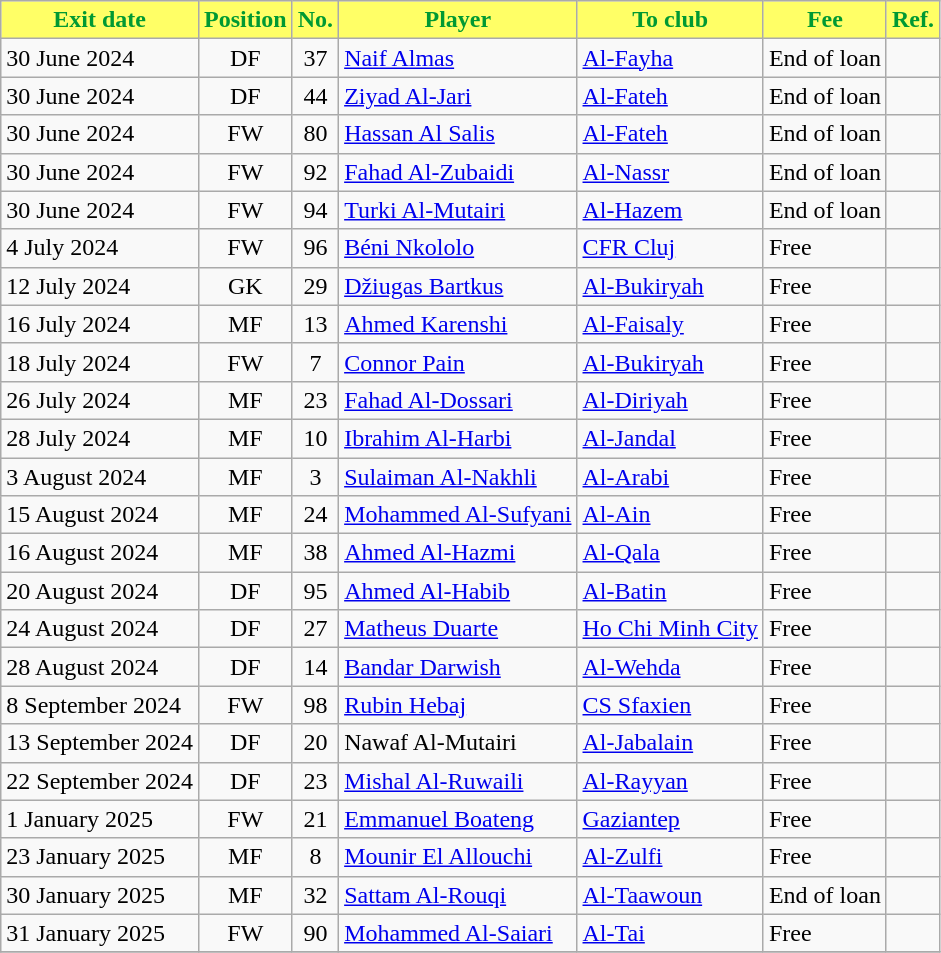<table class="wikitable sortable">
<tr>
<th style="background:#FFFF66; color:#009933;"><strong>Exit date</strong></th>
<th style="background:#FFFF66; color:#009933;"><strong>Position</strong></th>
<th style="background:#FFFF66; color:#009933;"><strong>No.</strong></th>
<th style="background:#FFFF66; color:#009933;"><strong>Player</strong></th>
<th style="background:#FFFF66; color:#009933;"><strong>To club</strong></th>
<th style="background:#FFFF66; color:#009933;"><strong>Fee</strong></th>
<th style="background:#FFFF66; color:#009933;"><strong>Ref.</strong></th>
</tr>
<tr>
<td>30 June 2024</td>
<td style="text-align:center;">DF</td>
<td style="text-align:center;">37</td>
<td style="text-align:left;"> <a href='#'>Naif Almas</a></td>
<td style="text-align:left;"> <a href='#'>Al-Fayha</a></td>
<td>End of loan</td>
<td></td>
</tr>
<tr>
<td>30 June 2024</td>
<td style="text-align:center;">DF</td>
<td style="text-align:center;">44</td>
<td style="text-align:left;"> <a href='#'>Ziyad Al-Jari</a></td>
<td style="text-align:left;"> <a href='#'>Al-Fateh</a></td>
<td>End of loan</td>
<td></td>
</tr>
<tr>
<td>30 June 2024</td>
<td style="text-align:center;">FW</td>
<td style="text-align:center;">80</td>
<td style="text-align:left;"> <a href='#'>Hassan Al Salis</a></td>
<td style="text-align:left;"> <a href='#'>Al-Fateh</a></td>
<td>End of loan</td>
<td></td>
</tr>
<tr>
<td>30 June 2024</td>
<td style="text-align:center;">FW</td>
<td style="text-align:center;">92</td>
<td style="text-align:left;"> <a href='#'>Fahad Al-Zubaidi</a></td>
<td style="text-align:left;"> <a href='#'>Al-Nassr</a></td>
<td>End of loan</td>
<td></td>
</tr>
<tr>
<td>30 June 2024</td>
<td style="text-align:center;">FW</td>
<td style="text-align:center;">94</td>
<td style="text-align:left;"> <a href='#'>Turki Al-Mutairi</a></td>
<td style="text-align:left;"> <a href='#'>Al-Hazem</a></td>
<td>End of loan</td>
<td></td>
</tr>
<tr>
<td>4 July 2024</td>
<td style="text-align:center;">FW</td>
<td style="text-align:center;">96</td>
<td style="text-align:left;"> <a href='#'>Béni Nkololo</a></td>
<td style="text-align:left;"> <a href='#'>CFR Cluj</a></td>
<td>Free</td>
<td></td>
</tr>
<tr>
<td>12 July 2024</td>
<td style="text-align:center;">GK</td>
<td style="text-align:center;">29</td>
<td style="text-align:left;"> <a href='#'>Džiugas Bartkus</a></td>
<td style="text-align:left;"> <a href='#'>Al-Bukiryah</a></td>
<td>Free</td>
<td></td>
</tr>
<tr>
<td>16 July 2024</td>
<td style="text-align:center;">MF</td>
<td style="text-align:center;">13</td>
<td style="text-align:left;"> <a href='#'>Ahmed Karenshi</a></td>
<td style="text-align:left;"> <a href='#'>Al-Faisaly</a></td>
<td>Free</td>
<td></td>
</tr>
<tr>
<td>18 July 2024</td>
<td style="text-align:center;">FW</td>
<td style="text-align:center;">7</td>
<td style="text-align:left;"> <a href='#'>Connor Pain</a></td>
<td style="text-align:left;"> <a href='#'>Al-Bukiryah</a></td>
<td>Free</td>
<td></td>
</tr>
<tr>
<td>26 July 2024</td>
<td style="text-align:center;">MF</td>
<td style="text-align:center;">23</td>
<td style="text-align:left;"> <a href='#'>Fahad Al-Dossari</a></td>
<td style="text-align:left;"> <a href='#'>Al-Diriyah</a></td>
<td>Free</td>
<td></td>
</tr>
<tr>
<td>28 July 2024</td>
<td style="text-align:center;">MF</td>
<td style="text-align:center;">10</td>
<td style="text-align:left;"> <a href='#'>Ibrahim Al-Harbi</a></td>
<td style="text-align:left;"> <a href='#'>Al-Jandal</a></td>
<td>Free</td>
<td></td>
</tr>
<tr>
<td>3 August 2024</td>
<td style="text-align:center;">MF</td>
<td style="text-align:center;">3</td>
<td style="text-align:left;"> <a href='#'>Sulaiman Al-Nakhli</a></td>
<td style="text-align:left;"> <a href='#'>Al-Arabi</a></td>
<td>Free</td>
<td></td>
</tr>
<tr>
<td>15 August 2024</td>
<td style="text-align:center;">MF</td>
<td style="text-align:center;">24</td>
<td style="text-align:left;"> <a href='#'>Mohammed Al-Sufyani</a></td>
<td style="text-align:left;"> <a href='#'>Al-Ain</a></td>
<td>Free</td>
<td></td>
</tr>
<tr>
<td>16 August 2024</td>
<td style="text-align:center;">MF</td>
<td style="text-align:center;">38</td>
<td style="text-align:left;"> <a href='#'>Ahmed Al-Hazmi</a></td>
<td style="text-align:left;"> <a href='#'>Al-Qala</a></td>
<td>Free</td>
<td></td>
</tr>
<tr>
<td>20 August 2024</td>
<td style="text-align:center;">DF</td>
<td style="text-align:center;">95</td>
<td style="text-align:left;"> <a href='#'>Ahmed Al-Habib</a></td>
<td style="text-align:left;"> <a href='#'>Al-Batin</a></td>
<td>Free</td>
<td></td>
</tr>
<tr>
<td>24 August 2024</td>
<td style="text-align:center;">DF</td>
<td style="text-align:center;">27</td>
<td style="text-align:left;"> <a href='#'>Matheus Duarte</a></td>
<td style="text-align:left;"> <a href='#'>Ho Chi Minh City</a></td>
<td>Free</td>
<td></td>
</tr>
<tr>
<td>28 August 2024</td>
<td style="text-align:center;">DF</td>
<td style="text-align:center;">14</td>
<td style="text-align:left;"> <a href='#'>Bandar Darwish</a></td>
<td style="text-align:left;"> <a href='#'>Al-Wehda</a></td>
<td>Free</td>
<td></td>
</tr>
<tr>
<td>8 September 2024</td>
<td style="text-align:center;">FW</td>
<td style="text-align:center;">98</td>
<td style="text-align:left;"> <a href='#'>Rubin Hebaj</a></td>
<td style="text-align:left;"> <a href='#'>CS Sfaxien</a></td>
<td>Free</td>
<td></td>
</tr>
<tr>
<td>13 September 2024</td>
<td style="text-align:center;">DF</td>
<td style="text-align:center;">20</td>
<td style="text-align:left;"> Nawaf Al-Mutairi</td>
<td style="text-align:left;"> <a href='#'>Al-Jabalain</a></td>
<td>Free</td>
<td></td>
</tr>
<tr>
<td>22 September 2024</td>
<td style="text-align:center;">DF</td>
<td style="text-align:center;">23</td>
<td style="text-align:left;"> <a href='#'>Mishal Al-Ruwaili</a></td>
<td style="text-align:left;"> <a href='#'>Al-Rayyan</a></td>
<td>Free</td>
<td></td>
</tr>
<tr>
<td>1 January 2025</td>
<td style="text-align:center;">FW</td>
<td style="text-align:center;">21</td>
<td style="text-align:left;"> <a href='#'>Emmanuel Boateng</a></td>
<td style="text-align:left;"> <a href='#'>Gaziantep</a></td>
<td>Free</td>
<td></td>
</tr>
<tr>
<td>23 January 2025</td>
<td style="text-align:center;">MF</td>
<td style="text-align:center;">8</td>
<td style="text-align:left;"> <a href='#'>Mounir El Allouchi</a></td>
<td style="text-align:left;"> <a href='#'>Al-Zulfi</a></td>
<td>Free</td>
<td></td>
</tr>
<tr>
<td>30 January 2025</td>
<td style="text-align:center;">MF</td>
<td style="text-align:center;">32</td>
<td style="text-align:left;"> <a href='#'>Sattam Al-Rouqi</a></td>
<td style="text-align:left;"> <a href='#'>Al-Taawoun</a></td>
<td>End of loan</td>
<td></td>
</tr>
<tr>
<td>31 January 2025</td>
<td style="text-align:center;">FW</td>
<td style="text-align:center;">90</td>
<td style="text-align:left;"> <a href='#'>Mohammed Al-Saiari</a></td>
<td style="text-align:left;"> <a href='#'>Al-Tai</a></td>
<td>Free</td>
<td></td>
</tr>
<tr>
</tr>
</table>
